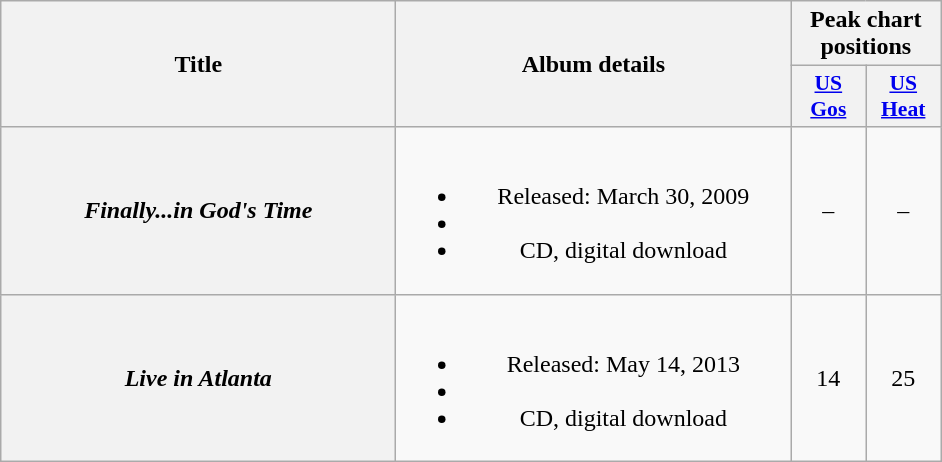<table class="wikitable plainrowheaders" style="text-align:center;">
<tr>
<th scope="col" rowspan="2" style="width:16em;">Title</th>
<th scope="col" rowspan="2" style="width:16em;">Album details</th>
<th scope="col" colspan="4">Peak chart positions</th>
</tr>
<tr>
<th style="width:3em; font-size:90%"><a href='#'>US<br>Gos</a></th>
<th style="width:3em; font-size:90%"><a href='#'>US<br>Heat</a></th>
</tr>
<tr>
<th scope="row"><em>Finally...in God's Time</em></th>
<td><br><ul><li>Released: March 30, 2009</li><li></li><li>CD, digital download</li></ul></td>
<td>–</td>
<td>–</td>
</tr>
<tr>
<th scope="row"><em>Live in Atlanta</em></th>
<td><br><ul><li>Released: May 14, 2013</li><li></li><li>CD, digital download</li></ul></td>
<td>14</td>
<td>25</td>
</tr>
</table>
